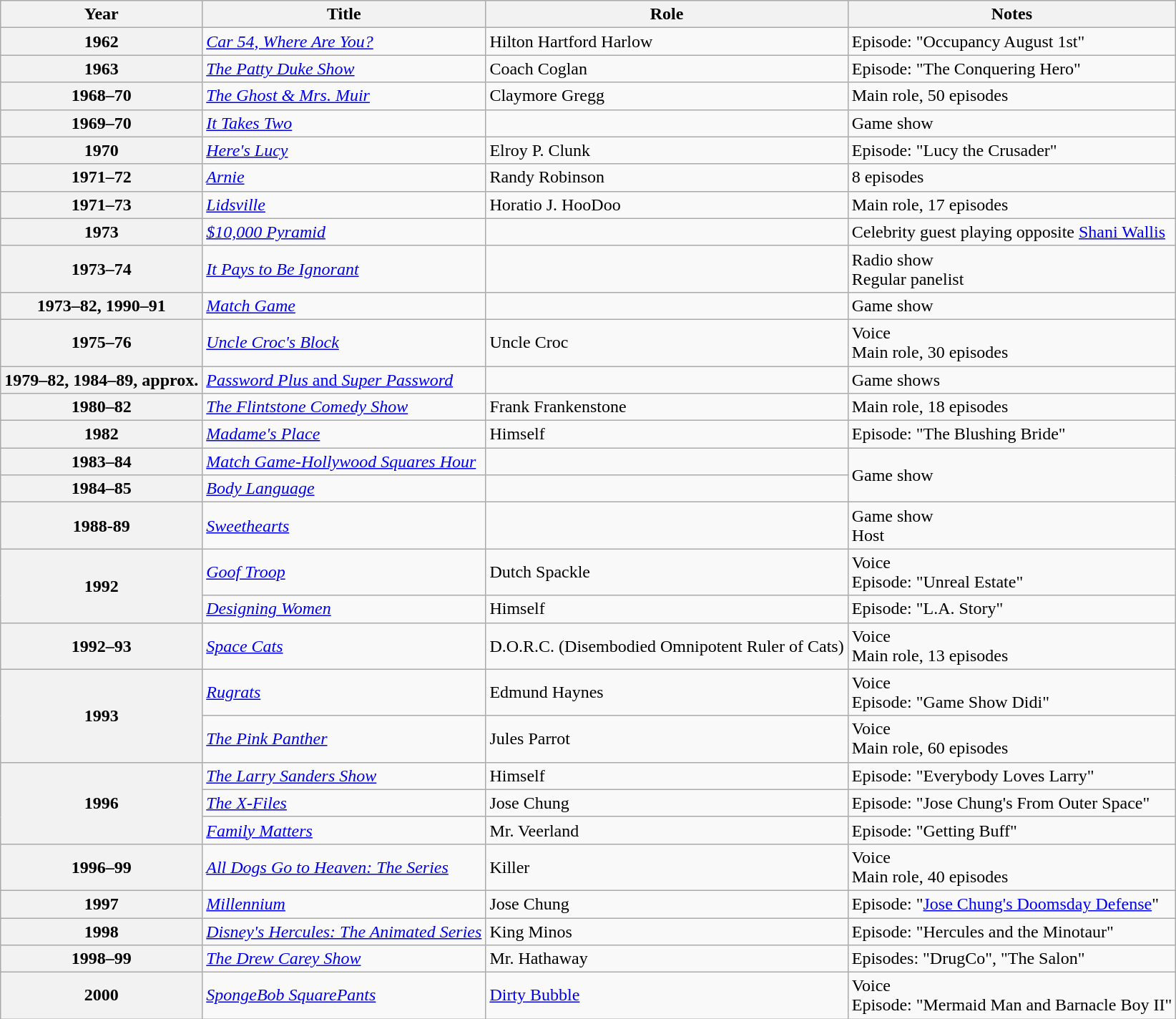<table class="wikitable">
<tr>
<th>Year</th>
<th>Title</th>
<th>Role</th>
<th class="unsortable">Notes</th>
</tr>
<tr>
<th>1962</th>
<td><em><a href='#'>Car 54, Where Are You?</a></em></td>
<td>Hilton Hartford Harlow</td>
<td>Episode: "Occupancy August 1st"</td>
</tr>
<tr>
<th>1963</th>
<td><em><a href='#'>The Patty Duke Show</a></em></td>
<td>Coach Coglan</td>
<td>Episode: "The Conquering Hero"</td>
</tr>
<tr>
<th>1968–70</th>
<td><em><a href='#'>The Ghost & Mrs. Muir</a></em></td>
<td>Claymore Gregg</td>
<td>Main role, 50 episodes</td>
</tr>
<tr>
<th>1969–70</th>
<td><em><a href='#'>It Takes Two</a></em></td>
<td></td>
<td>Game show</td>
</tr>
<tr>
<th>1970</th>
<td><em><a href='#'>Here's Lucy</a></em></td>
<td>Elroy P. Clunk</td>
<td>Episode: "Lucy the Crusader"</td>
</tr>
<tr>
<th>1971–72</th>
<td><em><a href='#'>Arnie</a></em></td>
<td>Randy Robinson</td>
<td>8 episodes</td>
</tr>
<tr>
<th>1971–73</th>
<td><em><a href='#'>Lidsville</a></em></td>
<td>Horatio J. HooDoo</td>
<td>Main role, 17 episodes</td>
</tr>
<tr>
<th>1973</th>
<td><em><a href='#'>$10,000 Pyramid</a></em></td>
<td></td>
<td>Celebrity guest playing opposite <a href='#'>Shani Wallis</a></td>
</tr>
<tr>
<th>1973–74</th>
<td><em><a href='#'>It Pays to Be Ignorant</a></em></td>
<td></td>
<td>Radio show<br>Regular panelist</td>
</tr>
<tr>
<th>1973–82, 1990–91</th>
<td><em><a href='#'>Match Game</a></em></td>
<td></td>
<td>Game show</td>
</tr>
<tr>
<th>1975–76</th>
<td><em><a href='#'>Uncle Croc's Block</a></em></td>
<td>Uncle Croc</td>
<td>Voice<br>Main role, 30 episodes</td>
</tr>
<tr>
<th>1979–82, 1984–89, approx.</th>
<td><a href='#'><em>Password Plus</em> and <em>Super Password</em></a></td>
<td></td>
<td>Game shows</td>
</tr>
<tr>
<th>1980–82</th>
<td><em><a href='#'>The Flintstone Comedy Show</a></em></td>
<td>Frank Frankenstone</td>
<td>Main role, 18 episodes</td>
</tr>
<tr>
<th>1982</th>
<td><em><a href='#'>Madame's Place</a></em></td>
<td>Himself</td>
<td>Episode: "The Blushing Bride"</td>
</tr>
<tr>
<th>1983–84</th>
<td><em><a href='#'>Match Game-Hollywood Squares Hour</a></em></td>
<td></td>
<td rowspan="2">Game show</td>
</tr>
<tr>
<th>1984–85</th>
<td><em><a href='#'>Body Language</a></em></td>
<td></td>
</tr>
<tr>
<th>1988-89</th>
<td><em><a href='#'>Sweethearts</a></em></td>
<td></td>
<td>Game show<br>Host</td>
</tr>
<tr>
<th rowspan="2">1992</th>
<td><em><a href='#'>Goof Troop</a></em></td>
<td>Dutch Spackle</td>
<td>Voice<br>Episode: "Unreal Estate"</td>
</tr>
<tr>
<td><em><a href='#'>Designing Women</a></em></td>
<td>Himself</td>
<td>Episode: "L.A. Story"</td>
</tr>
<tr>
<th>1992–93</th>
<td><em><a href='#'>Space Cats</a></em></td>
<td>D.O.R.C. (Disembodied Omnipotent Ruler of Cats)</td>
<td>Voice<br>Main role, 13 episodes</td>
</tr>
<tr>
<th rowspan="2">1993</th>
<td><em><a href='#'>Rugrats</a></em></td>
<td>Edmund Haynes</td>
<td>Voice<br>Episode: "Game Show Didi"</td>
</tr>
<tr>
<td><em><a href='#'>The Pink Panther</a></em></td>
<td>Jules Parrot</td>
<td>Voice<br>Main role, 60 episodes</td>
</tr>
<tr>
<th rowspan="3">1996</th>
<td><em><a href='#'>The Larry Sanders Show</a></em></td>
<td>Himself</td>
<td>Episode: "Everybody Loves Larry"</td>
</tr>
<tr>
<td><em><a href='#'>The X-Files</a></em></td>
<td>Jose Chung</td>
<td>Episode: "Jose Chung's From Outer Space"</td>
</tr>
<tr>
<td><em><a href='#'>Family Matters</a></em></td>
<td>Mr. Veerland</td>
<td>Episode: "Getting Buff"</td>
</tr>
<tr>
<th>1996–99</th>
<td><em><a href='#'>All Dogs Go to Heaven: The Series</a></em></td>
<td>Killer</td>
<td>Voice<br>Main role, 40 episodes</td>
</tr>
<tr>
<th>1997</th>
<td><em><a href='#'>Millennium</a></em></td>
<td>Jose Chung</td>
<td>Episode: "<a href='#'>Jose Chung's Doomsday Defense</a>"</td>
</tr>
<tr>
<th>1998</th>
<td><em><a href='#'>Disney's Hercules: The Animated Series</a></em></td>
<td>King Minos</td>
<td>Episode: "Hercules and the Minotaur"</td>
</tr>
<tr>
<th>1998–99</th>
<td><em><a href='#'>The Drew Carey Show</a></em></td>
<td>Mr. Hathaway</td>
<td>Episodes: "DrugCo", "The Salon"</td>
</tr>
<tr>
<th>2000</th>
<td><em><a href='#'>SpongeBob SquarePants</a></em></td>
<td><a href='#'>Dirty Bubble</a></td>
<td>Voice<br>Episode: "Mermaid Man and Barnacle Boy II"</td>
</tr>
</table>
